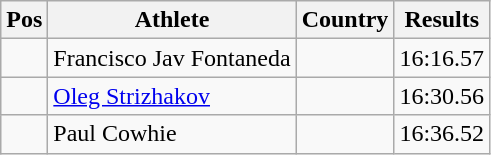<table class="wikitable">
<tr>
<th>Pos</th>
<th>Athlete</th>
<th>Country</th>
<th>Results</th>
</tr>
<tr>
<td align="center"></td>
<td>Francisco Jav Fontaneda</td>
<td></td>
<td>16:16.57</td>
</tr>
<tr>
<td align="center"></td>
<td><a href='#'>Oleg Strizhakov</a></td>
<td></td>
<td>16:30.56</td>
</tr>
<tr>
<td align="center"></td>
<td>Paul Cowhie</td>
<td></td>
<td>16:36.52</td>
</tr>
</table>
